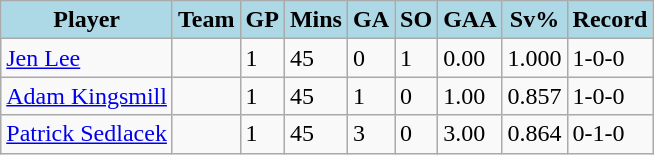<table class="wikitable">
<tr>
<th style="background:lightblue;">Player</th>
<th style="background:lightblue;">Team</th>
<th style="background:lightblue;">GP</th>
<th style="background:lightblue;">Mins</th>
<th style="background:lightblue;">GA</th>
<th style="background:lightblue;">SO</th>
<th style="background:lightblue;">GAA</th>
<th style="background:lightblue;">Sv%</th>
<th style="background:lightblue;">Record</th>
</tr>
<tr>
<td><a href='#'>Jen Lee</a></td>
<td></td>
<td>1</td>
<td>45</td>
<td>0</td>
<td>1</td>
<td>0.00</td>
<td>1.000</td>
<td>1-0-0</td>
</tr>
<tr>
<td><a href='#'>Adam Kingsmill</a></td>
<td></td>
<td>1</td>
<td>45</td>
<td>1</td>
<td>0</td>
<td>1.00</td>
<td>0.857</td>
<td>1-0-0</td>
</tr>
<tr>
<td><a href='#'>Patrick Sedlacek</a></td>
<td></td>
<td>1</td>
<td>45</td>
<td>3</td>
<td>0</td>
<td>3.00</td>
<td>0.864</td>
<td>0-1-0</td>
</tr>
</table>
